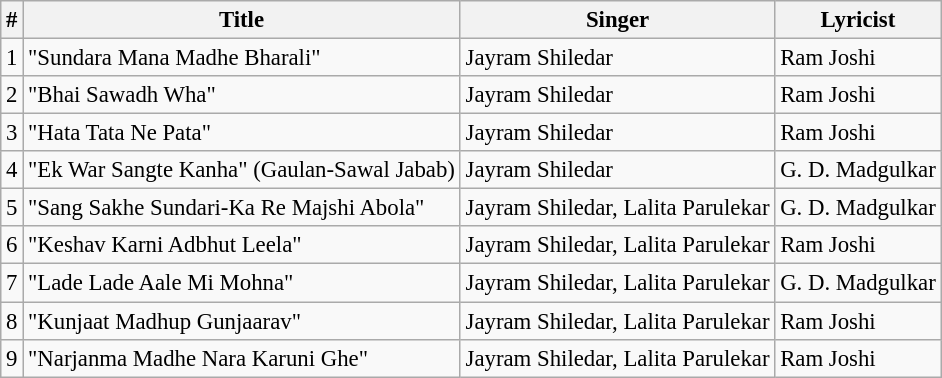<table class="wikitable" style="font-size:95%;">
<tr>
<th>#</th>
<th>Title</th>
<th>Singer</th>
<th>Lyricist</th>
</tr>
<tr>
<td>1</td>
<td>"Sundara Mana Madhe Bharali"</td>
<td>Jayram Shiledar</td>
<td>Ram Joshi</td>
</tr>
<tr>
<td>2</td>
<td>"Bhai Sawadh Wha"</td>
<td>Jayram Shiledar</td>
<td>Ram Joshi</td>
</tr>
<tr>
<td>3</td>
<td>"Hata Tata Ne Pata"</td>
<td>Jayram Shiledar</td>
<td>Ram Joshi</td>
</tr>
<tr>
<td>4</td>
<td>"Ek War Sangte Kanha" (Gaulan-Sawal Jabab)</td>
<td>Jayram Shiledar</td>
<td>G. D. Madgulkar</td>
</tr>
<tr>
<td>5</td>
<td>"Sang Sakhe Sundari-Ka Re Majshi Abola"</td>
<td>Jayram Shiledar, Lalita Parulekar</td>
<td>G. D. Madgulkar</td>
</tr>
<tr>
<td>6</td>
<td>"Keshav Karni Adbhut Leela"</td>
<td>Jayram Shiledar, Lalita Parulekar</td>
<td>Ram Joshi</td>
</tr>
<tr>
<td>7</td>
<td>"Lade Lade Aale Mi Mohna"</td>
<td>Jayram Shiledar, Lalita Parulekar</td>
<td>G. D. Madgulkar</td>
</tr>
<tr>
<td>8</td>
<td>"Kunjaat Madhup Gunjaarav"</td>
<td>Jayram Shiledar, Lalita Parulekar</td>
<td>Ram Joshi</td>
</tr>
<tr>
<td>9</td>
<td>"Narjanma Madhe Nara Karuni Ghe"</td>
<td>Jayram Shiledar, Lalita Parulekar</td>
<td>Ram Joshi</td>
</tr>
</table>
